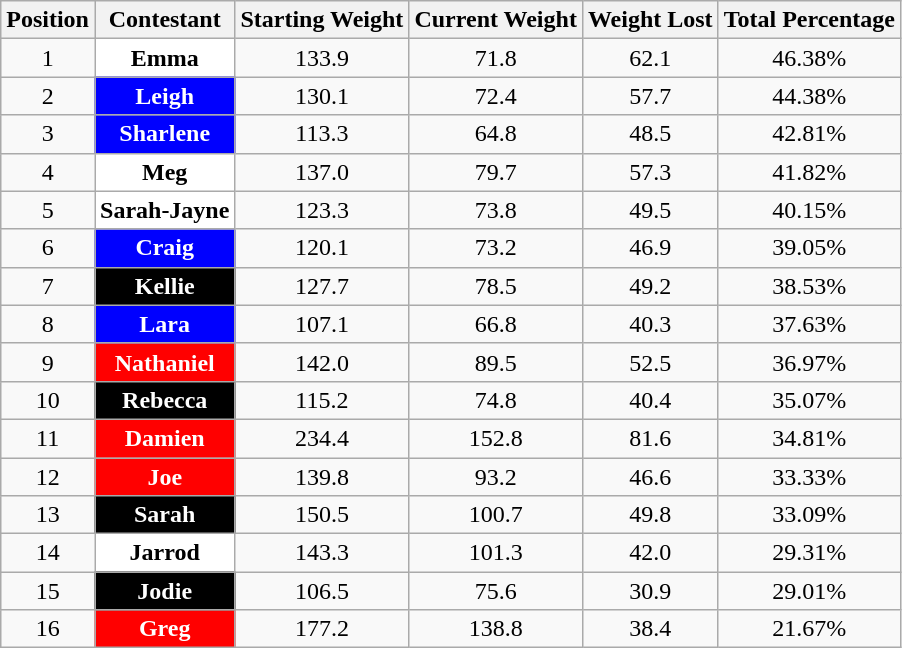<table class="wikitable sortable" style="text-align:center">
<tr>
<th>Position</th>
<th>Contestant</th>
<th>Starting Weight</th>
<th>Current Weight</th>
<th>Weight Lost</th>
<th>Total Percentage</th>
</tr>
<tr>
<td>1</td>
<td style="background:white;"><strong>Emma</strong></td>
<td>133.9</td>
<td>71.8</td>
<td>62.1</td>
<td>46.38%</td>
</tr>
<tr>
<td>2</td>
<td style="background:blue;color:white;"><strong>Leigh</strong></td>
<td>130.1</td>
<td>72.4</td>
<td>57.7</td>
<td>44.38%</td>
</tr>
<tr>
<td>3</td>
<td style="background:blue;color:white;"><strong>Sharlene</strong></td>
<td>113.3</td>
<td>64.8</td>
<td>48.5</td>
<td>42.81%</td>
</tr>
<tr>
<td>4</td>
<td style="background:white;"><strong>Meg</strong></td>
<td>137.0</td>
<td>79.7</td>
<td>57.3</td>
<td>41.82%</td>
</tr>
<tr>
<td>5</td>
<td style="background:white;"><strong>Sarah-Jayne</strong></td>
<td>123.3</td>
<td>73.8</td>
<td>49.5</td>
<td>40.15%</td>
</tr>
<tr>
<td>6</td>
<td style="background:blue;color:white;"><strong>Craig</strong></td>
<td>120.1</td>
<td>73.2</td>
<td>46.9</td>
<td>39.05%</td>
</tr>
<tr>
<td>7</td>
<td style="background:black;color:white;"><strong>Kellie</strong></td>
<td>127.7</td>
<td>78.5</td>
<td>49.2</td>
<td>38.53%</td>
</tr>
<tr>
<td>8</td>
<td style="background:blue;color:white;"><strong>Lara</strong></td>
<td>107.1</td>
<td>66.8</td>
<td>40.3</td>
<td>37.63%</td>
</tr>
<tr>
<td>9</td>
<td style="background:red;color:white;"><strong>Nathaniel</strong></td>
<td>142.0</td>
<td>89.5</td>
<td>52.5</td>
<td>36.97%</td>
</tr>
<tr>
<td>10</td>
<td style="background:black;color:white;"><strong>Rebecca</strong></td>
<td>115.2</td>
<td>74.8</td>
<td>40.4</td>
<td>35.07%</td>
</tr>
<tr>
<td>11</td>
<td style="background:red;color:white;"><strong>Damien</strong></td>
<td>234.4</td>
<td>152.8</td>
<td>81.6</td>
<td>34.81%</td>
</tr>
<tr>
<td>12</td>
<td style="background:red;color:white;"><strong>Joe</strong></td>
<td>139.8</td>
<td>93.2</td>
<td>46.6</td>
<td>33.33%</td>
</tr>
<tr>
<td>13</td>
<td style="background:black;color:white;"><strong>Sarah</strong></td>
<td>150.5</td>
<td>100.7</td>
<td>49.8</td>
<td>33.09%</td>
</tr>
<tr>
<td>14</td>
<td style="background:white;"><strong>Jarrod</strong></td>
<td>143.3</td>
<td>101.3</td>
<td>42.0</td>
<td>29.31%</td>
</tr>
<tr>
<td>15</td>
<td style="background:black;color:white;"><strong>Jodie</strong></td>
<td>106.5</td>
<td>75.6</td>
<td>30.9</td>
<td>29.01%</td>
</tr>
<tr>
<td>16</td>
<td style="background:red;color:white;"><strong>Greg</strong></td>
<td>177.2</td>
<td>138.8</td>
<td>38.4</td>
<td>21.67%</td>
</tr>
</table>
